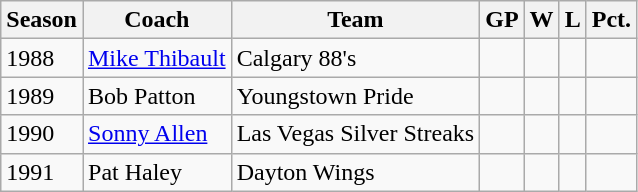<table class="wikitable">
<tr>
<th>Season</th>
<th>Coach</th>
<th>Team</th>
<th>GP</th>
<th>W</th>
<th>L</th>
<th>Pct.</th>
</tr>
<tr>
<td>1988</td>
<td><a href='#'>Mike Thibault</a></td>
<td>Calgary 88's</td>
<td></td>
<td></td>
<td></td>
<td></td>
</tr>
<tr>
<td>1989</td>
<td>Bob Patton</td>
<td>Youngstown Pride</td>
<td></td>
<td></td>
<td></td>
<td></td>
</tr>
<tr>
<td>1990</td>
<td><a href='#'>Sonny Allen</a></td>
<td>Las Vegas Silver Streaks</td>
<td></td>
<td></td>
<td></td>
<td></td>
</tr>
<tr>
<td>1991</td>
<td>Pat Haley</td>
<td>Dayton Wings</td>
<td></td>
<td></td>
<td></td>
<td></td>
</tr>
</table>
